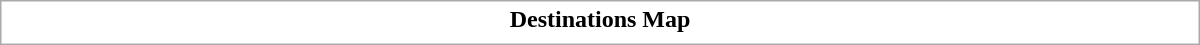<table class="collapsible collapsed" style="border:1px #aaa solid; width:50em; margin:0.2em auto">
<tr>
<th>Destinations Map</th>
</tr>
<tr>
<td></td>
</tr>
</table>
